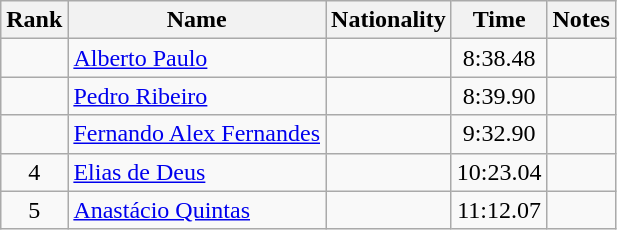<table class="wikitable sortable" style="text-align:center">
<tr>
<th>Rank</th>
<th>Name</th>
<th>Nationality</th>
<th>Time</th>
<th>Notes</th>
</tr>
<tr>
<td></td>
<td align=left><a href='#'>Alberto Paulo</a></td>
<td align=left></td>
<td>8:38.48</td>
<td></td>
</tr>
<tr>
<td></td>
<td align=left><a href='#'>Pedro Ribeiro</a></td>
<td align=left></td>
<td>8:39.90</td>
<td></td>
</tr>
<tr>
<td></td>
<td align=left><a href='#'>Fernando Alex Fernandes</a></td>
<td align=left></td>
<td>9:32.90</td>
<td></td>
</tr>
<tr>
<td>4</td>
<td align=left><a href='#'>Elias de Deus</a></td>
<td align=left></td>
<td>10:23.04</td>
<td></td>
</tr>
<tr>
<td>5</td>
<td align=left><a href='#'>Anastácio Quintas</a></td>
<td align=left></td>
<td>11:12.07</td>
<td></td>
</tr>
</table>
